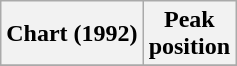<table class="wikitable sortable plainrowheaders">
<tr>
<th>Chart (1992)</th>
<th>Peak<br>position</th>
</tr>
<tr>
</tr>
</table>
